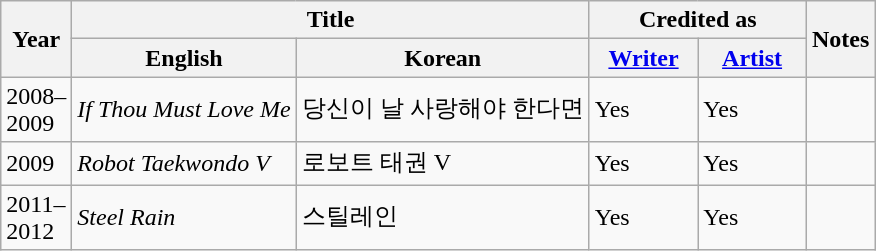<table class="wikitable">
<tr>
<th rowspan="2" style="width:33px;">Year</th>
<th colspan="2">Title</th>
<th colspan="2">Credited as</th>
<th rowspan="2">Notes</th>
</tr>
<tr>
<th>English</th>
<th>Korean</th>
<th width=65><a href='#'>Writer</a></th>
<th width=65><a href='#'>Artist</a></th>
</tr>
<tr>
<td>2008–2009</td>
<td><em>If Thou Must Love Me</em></td>
<td>당신이 날 사랑해야 한다면</td>
<td>Yes</td>
<td>Yes</td>
<td></td>
</tr>
<tr>
<td>2009</td>
<td><em>Robot Taekwondo V</em></td>
<td>로보트 태권 V</td>
<td>Yes</td>
<td>Yes</td>
<td></td>
</tr>
<tr>
<td>2011–2012</td>
<td><em>Steel Rain</em></td>
<td>스틸레인</td>
<td>Yes</td>
<td>Yes</td>
<td></td>
</tr>
</table>
